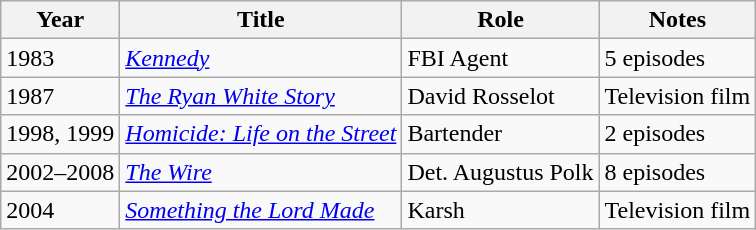<table class="wikitable sortable">
<tr>
<th>Year</th>
<th>Title</th>
<th>Role</th>
<th>Notes</th>
</tr>
<tr>
<td>1983</td>
<td><a href='#'><em>Kennedy</em></a></td>
<td>FBI Agent</td>
<td>5 episodes</td>
</tr>
<tr>
<td>1987</td>
<td><em><a href='#'>The Ryan White Story</a></em></td>
<td>David Rosselot</td>
<td>Television film</td>
</tr>
<tr>
<td>1998, 1999</td>
<td><em><a href='#'>Homicide: Life on the Street</a></em></td>
<td>Bartender</td>
<td>2 episodes</td>
</tr>
<tr>
<td>2002–2008</td>
<td><em><a href='#'>The Wire</a></em></td>
<td>Det. Augustus Polk</td>
<td>8 episodes</td>
</tr>
<tr>
<td>2004</td>
<td><em><a href='#'>Something the Lord Made</a></em></td>
<td>Karsh</td>
<td>Television film</td>
</tr>
</table>
